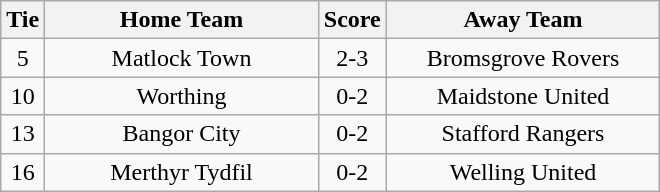<table class="wikitable" style="text-align:center;">
<tr>
<th width=20>Tie</th>
<th width=175>Home Team</th>
<th width=20>Score</th>
<th width=175>Away Team</th>
</tr>
<tr>
<td>5</td>
<td>Matlock Town</td>
<td>2-3</td>
<td>Bromsgrove Rovers</td>
</tr>
<tr>
<td>10</td>
<td>Worthing</td>
<td>0-2</td>
<td>Maidstone United</td>
</tr>
<tr>
<td>13</td>
<td>Bangor City</td>
<td>0-2</td>
<td>Stafford Rangers</td>
</tr>
<tr>
<td>16</td>
<td>Merthyr Tydfil</td>
<td>0-2</td>
<td>Welling United</td>
</tr>
</table>
